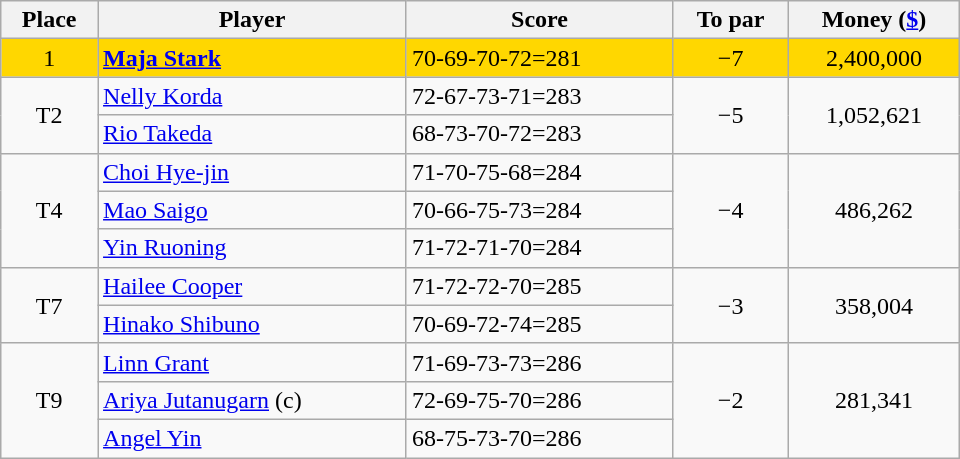<table class="wikitable" style="width:40em;margin-bottom:0;">
<tr>
<th>Place</th>
<th>Player</th>
<th>Score</th>
<th>To par</th>
<th>Money (<a href='#'>$</a>)</th>
</tr>
<tr style="background:gold">
<td align=center>1</td>
<td> <strong><a href='#'>Maja Stark</a></strong></td>
<td>70-69-70-72=281</td>
<td align=center>−7</td>
<td align=center>2,400,000</td>
</tr>
<tr>
<td rowspan=2 align=center>T2</td>
<td> <a href='#'>Nelly Korda</a></td>
<td>72-67-73-71=283</td>
<td rowspan=2 align=center>−5</td>
<td rowspan=2 align=center>1,052,621</td>
</tr>
<tr>
<td> <a href='#'>Rio Takeda</a></td>
<td>68-73-70-72=283</td>
</tr>
<tr>
<td rowspan=3 align=center>T4</td>
<td> <a href='#'>Choi Hye-jin</a></td>
<td>71-70-75-68=284</td>
<td rowspan=3 align=center>−4</td>
<td rowspan=3 align=center>486,262</td>
</tr>
<tr>
<td> <a href='#'>Mao Saigo</a></td>
<td>70-66-75-73=284</td>
</tr>
<tr>
<td> <a href='#'>Yin Ruoning</a></td>
<td>71-72-71-70=284</td>
</tr>
<tr>
<td rowspan=2 align=center>T7</td>
<td> <a href='#'>Hailee Cooper</a></td>
<td>71-72-72-70=285</td>
<td rowspan=2 align=center>−3</td>
<td rowspan=2 align=center>358,004</td>
</tr>
<tr>
<td> <a href='#'>Hinako Shibuno</a></td>
<td>70-69-72-74=285</td>
</tr>
<tr>
<td rowspan=3 align=center>T9</td>
<td> <a href='#'>Linn Grant</a></td>
<td>71-69-73-73=286</td>
<td rowspan=3 align=center>−2</td>
<td rowspan=3 align=center>281,341</td>
</tr>
<tr>
<td> <a href='#'>Ariya Jutanugarn</a> (c)</td>
<td>72-69-75-70=286</td>
</tr>
<tr>
<td> <a href='#'>Angel Yin</a></td>
<td>68-75-73-70=286</td>
</tr>
</table>
